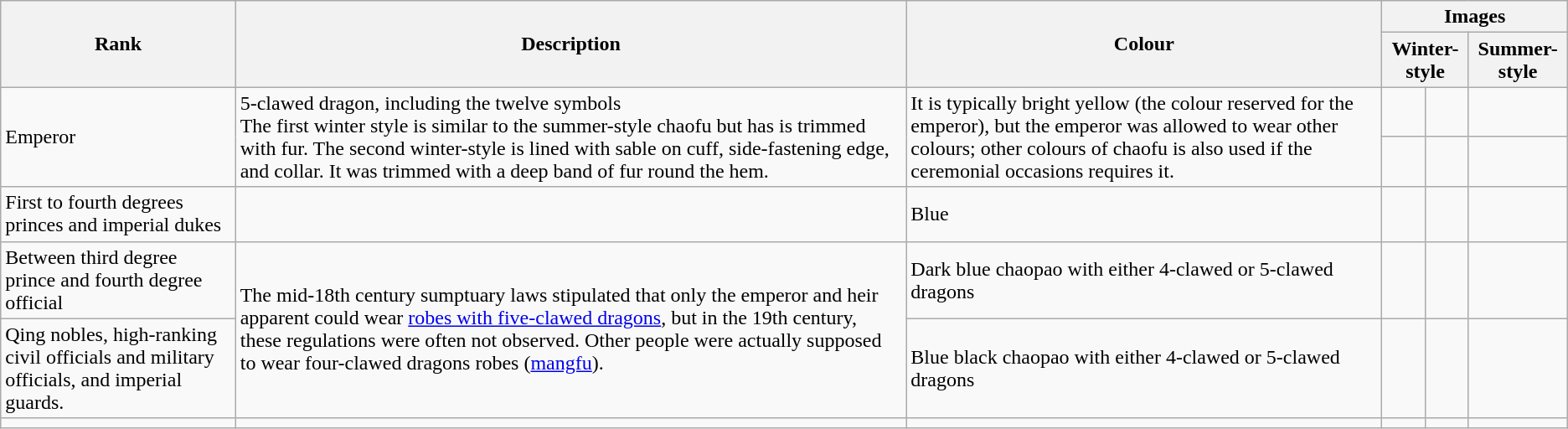<table class="wikitable">
<tr>
<th rowspan="2">Rank</th>
<th rowspan="2">Description</th>
<th rowspan="2">Colour</th>
<th colspan="3">Images</th>
</tr>
<tr>
<th colspan="2">Winter-style</th>
<th>Summer-style</th>
</tr>
<tr>
<td rowspan="2">Emperor</td>
<td rowspan="2">5-clawed dragon, including the twelve symbols<br>The first winter style is similar to the summer-style chaofu but has is trimmed with fur.
The second winter-style is lined with sable on cuff, side-fastening edge, and collar. It was trimmed with a deep band of fur round the hem.</td>
<td rowspan="2">It is typically bright yellow (the colour reserved for the emperor), but the emperor was allowed to wear other colours; other colours of chaofu is also used if the ceremonial occasions requires it.</td>
<td></td>
<td></td>
<td></td>
</tr>
<tr>
<td></td>
<td></td>
<td></td>
</tr>
<tr>
<td>First to fourth degrees princes and imperial dukes</td>
<td></td>
<td>Blue</td>
<td></td>
<td></td>
<td></td>
</tr>
<tr>
<td>Between third degree prince and fourth degree official</td>
<td rowspan="2">The mid-18th century sumptuary laws stipulated that only the emperor and heir apparent could wear <a href='#'>robes with five-clawed dragons</a>, but in the 19th century, these regulations were often not observed. Other people were actually supposed to wear four-clawed dragons robes (<a href='#'>mangfu</a>).</td>
<td>Dark blue chaopao with either 4-clawed or 5-clawed dragons</td>
<td></td>
<td></td>
<td></td>
</tr>
<tr>
<td>Qing nobles, high-ranking civil officials and military officials, and imperial guards.</td>
<td>Blue black chaopao with either 4-clawed or 5-clawed dragons</td>
<td></td>
<td></td>
<td></td>
</tr>
<tr>
<td></td>
<td></td>
<td></td>
<td></td>
<td></td>
<td></td>
</tr>
</table>
